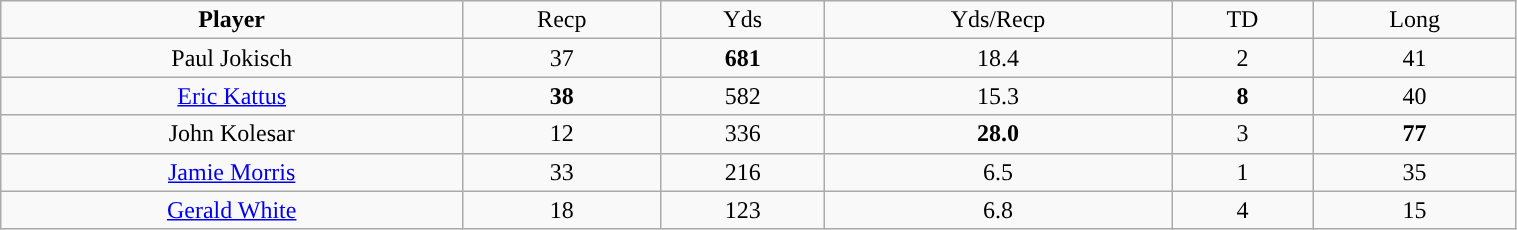<table class="wikitable" width="80%">
<tr align="center">
<td><strong>Player</strong></td>
<td>Recp</td>
<td>Yds</td>
<td>Yds/Recp</td>
<td>TD</td>
<td>Long</td>
</tr>
<tr align="center" bgcolor="">
<td>Paul Jokisch</td>
<td>37</td>
<td><strong>681</strong></td>
<td>18.4</td>
<td>2</td>
<td>41</td>
</tr>
<tr align="center" bgcolor="">
<td><a href='#'>Eric Kattus</a></td>
<td><strong>38</strong></td>
<td>582</td>
<td>15.3</td>
<td><strong>8</strong></td>
<td>40</td>
</tr>
<tr align="center" bgcolor="">
<td>John Kolesar</td>
<td>12</td>
<td>336</td>
<td><strong>28.0</strong></td>
<td>3</td>
<td><strong>77</strong></td>
</tr>
<tr align="center" bgcolor="">
<td><a href='#'>Jamie Morris</a></td>
<td>33</td>
<td>216</td>
<td>6.5</td>
<td>1</td>
<td>35</td>
</tr>
<tr align="center" bgcolor="">
<td><a href='#'>Gerald White</a></td>
<td>18</td>
<td>123</td>
<td>6.8</td>
<td>4</td>
<td>15</td>
</tr>
</table>
